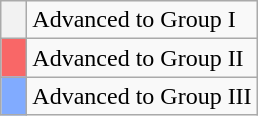<table class="wikitable">
<tr>
<td width=10px  bgcolor=#F2F2F2></td>
<td>Advanced to Group I</td>
</tr>
<tr>
<td width=10px  bgcolor=#F96767></td>
<td>Advanced to Group II</td>
</tr>
<tr>
<td width=10px  bgcolor=#81ABFF></td>
<td>Advanced to Group III</td>
</tr>
</table>
